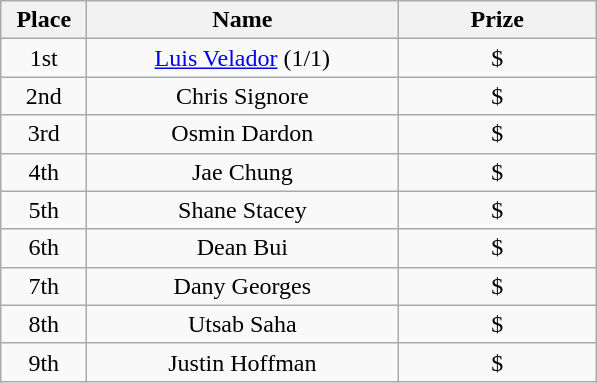<table class="wikitable">
<tr>
<th width="50">Place</th>
<th width="200">Name</th>
<th width="125">Prize</th>
</tr>
<tr>
<td align = "center">1st</td>
<td align = "center"><a href='#'>Luis Velador</a> (1/1)</td>
<td align = "center">$</td>
</tr>
<tr>
<td align = "center">2nd</td>
<td align = "center">Chris Signore</td>
<td align = "center">$</td>
</tr>
<tr>
<td align = "center">3rd</td>
<td align = "center">Osmin Dardon</td>
<td align = "center">$</td>
</tr>
<tr>
<td align = "center">4th</td>
<td align = "center">Jae Chung</td>
<td align = "center">$</td>
</tr>
<tr>
<td align = "center">5th</td>
<td align = "center">Shane Stacey</td>
<td align = "center">$</td>
</tr>
<tr>
<td align = "center">6th</td>
<td align = "center">Dean Bui</td>
<td align = "center">$</td>
</tr>
<tr>
<td align = "center">7th</td>
<td align = "center">Dany Georges</td>
<td align = "center">$</td>
</tr>
<tr>
<td align = "center">8th</td>
<td align = "center">Utsab Saha</td>
<td align = "center">$</td>
</tr>
<tr>
<td align = "center">9th</td>
<td align = "center">Justin Hoffman</td>
<td align = "center">$</td>
</tr>
</table>
